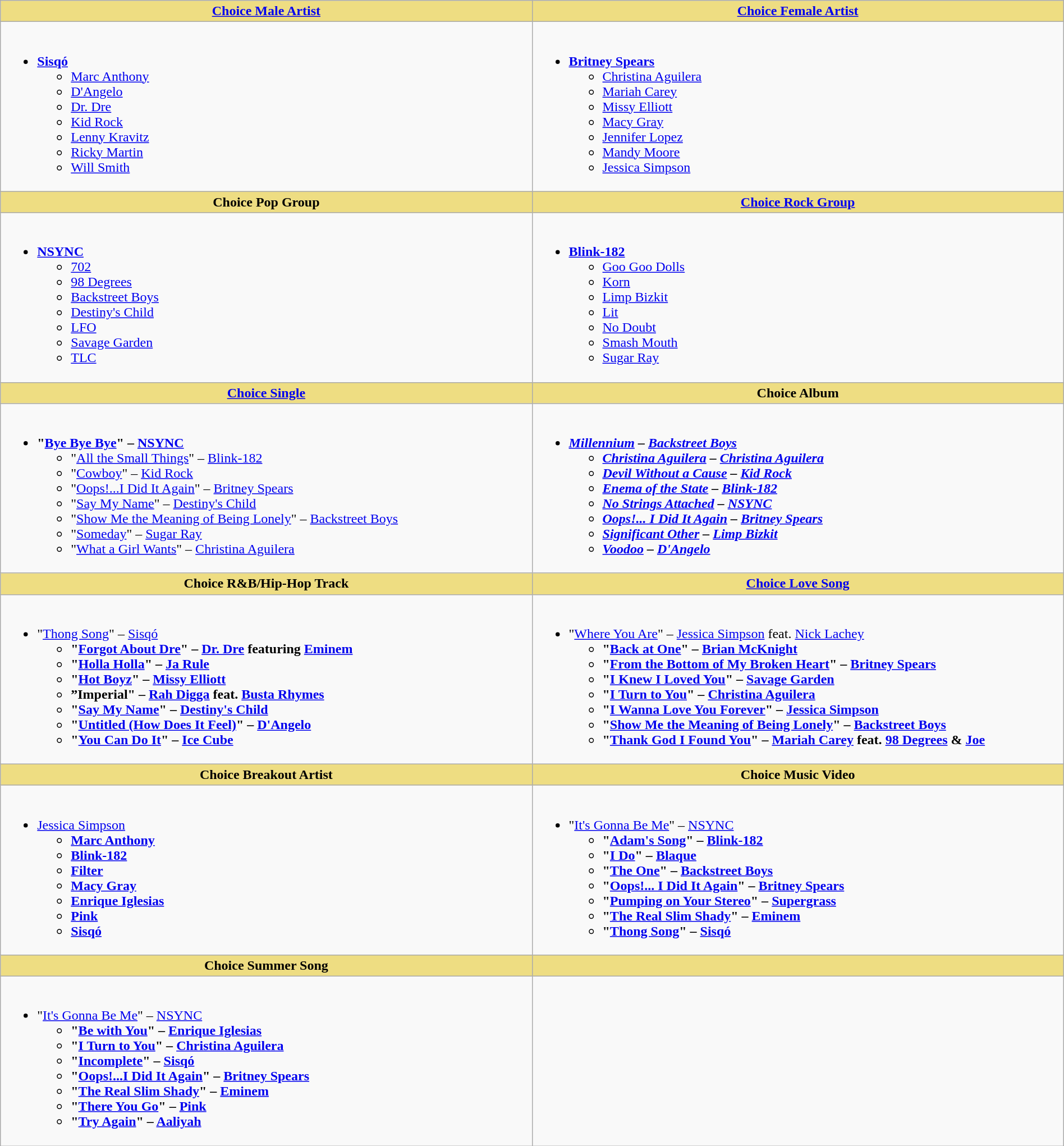<table class="wikitable" style="width:100%">
<tr>
<th style="background:#EEDD82; width:50%"><a href='#'>Choice Male Artist</a></th>
<th style="background:#EEDD82; width:50%"><a href='#'>Choice Female Artist</a></th>
</tr>
<tr>
<td valign="top"><br><ul><li><strong><a href='#'>Sisqó</a></strong><ul><li><a href='#'>Marc Anthony</a></li><li><a href='#'>D'Angelo</a></li><li><a href='#'>Dr. Dre</a></li><li><a href='#'>Kid Rock</a></li><li><a href='#'>Lenny Kravitz</a></li><li><a href='#'>Ricky Martin</a></li><li><a href='#'>Will Smith</a></li></ul></li></ul></td>
<td valign="top"><br><ul><li><strong><a href='#'>Britney Spears</a></strong><ul><li><a href='#'>Christina Aguilera</a></li><li><a href='#'>Mariah Carey</a></li><li><a href='#'>Missy Elliott</a></li><li><a href='#'>Macy Gray</a></li><li><a href='#'>Jennifer Lopez</a></li><li><a href='#'>Mandy Moore</a></li><li><a href='#'>Jessica Simpson</a></li></ul></li></ul></td>
</tr>
<tr>
<th style="background:#EEDD82; width:50%">Choice Pop Group</th>
<th style="background:#EEDD82; width:50%"><a href='#'>Choice Rock Group</a></th>
</tr>
<tr>
<td valign="top"><br><ul><li><strong><a href='#'>NSYNC</a></strong><ul><li><a href='#'>702</a></li><li><a href='#'>98 Degrees</a></li><li><a href='#'>Backstreet Boys</a></li><li><a href='#'>Destiny's Child</a></li><li><a href='#'>LFO</a></li><li><a href='#'>Savage Garden</a></li><li><a href='#'>TLC</a></li></ul></li></ul></td>
<td valign="top"><br><ul><li><strong><a href='#'>Blink-182</a></strong><ul><li><a href='#'>Goo Goo Dolls</a></li><li><a href='#'>Korn</a></li><li><a href='#'>Limp Bizkit</a></li><li><a href='#'>Lit</a></li><li><a href='#'>No Doubt</a></li><li><a href='#'>Smash Mouth</a></li><li><a href='#'>Sugar Ray</a></li></ul></li></ul></td>
</tr>
<tr>
<th style="background:#EEDD82; width:50%"><a href='#'>Choice Single</a></th>
<th style="background:#EEDD82; width:50%">Choice Album</th>
</tr>
<tr>
<td valign="top"><br><ul><li><strong>"<a href='#'>Bye Bye Bye</a>" – <a href='#'>NSYNC</a></strong><ul><li>"<a href='#'>All the Small Things</a>" – <a href='#'>Blink-182</a></li><li>"<a href='#'>Cowboy</a>" – <a href='#'>Kid Rock</a></li><li>"<a href='#'>Oops!...I Did It Again</a>" – <a href='#'>Britney Spears</a></li><li>"<a href='#'>Say My Name</a>" – <a href='#'>Destiny's Child</a></li><li>"<a href='#'>Show Me the Meaning of Being Lonely</a>" – <a href='#'>Backstreet Boys</a></li><li>"<a href='#'>Someday</a>" – <a href='#'>Sugar Ray</a></li><li>"<a href='#'>What a Girl Wants</a>" – <a href='#'>Christina Aguilera</a></li></ul></li></ul></td>
<td valign="top"><br><ul><li><strong><em><a href='#'>Millennium</a><em> – <a href='#'>Backstreet Boys</a><strong><ul><li></em><a href='#'>Christina Aguilera</a><em> – <a href='#'>Christina Aguilera</a></li><li></em><a href='#'>Devil Without a Cause</a><em> – <a href='#'>Kid Rock</a></li><li></em><a href='#'>Enema of the State</a><em> – <a href='#'>Blink-182</a></li><li></em><a href='#'>No Strings Attached</a><em> – <a href='#'>NSYNC</a></li><li></em><a href='#'>Oops!... I Did It Again</a><em> – <a href='#'>Britney Spears</a></li><li></em><a href='#'>Significant Other</a><em> – <a href='#'>Limp Bizkit</a></li><li></em><a href='#'>Voodoo</a><em> – <a href='#'>D'Angelo</a></li></ul></li></ul></td>
</tr>
<tr>
<th style="background:#EEDD82; width:50%">Choice R&B/Hip-Hop Track</th>
<th style="background:#EEDD82; width:50%"><a href='#'>Choice Love Song</a></th>
</tr>
<tr>
<td valign="top"><br><ul><li></strong>"<a href='#'>Thong Song</a>" – <a href='#'>Sisqó</a><strong><ul><li>"<a href='#'>Forgot About Dre</a>" – <a href='#'>Dr. Dre</a> featuring <a href='#'>Eminem</a></li><li>"<a href='#'>Holla Holla</a>" – <a href='#'>Ja Rule</a></li><li>"<a href='#'>Hot Boyz</a>" – <a href='#'>Missy Elliott</a></li><li>”Imperial" – <a href='#'>Rah Digga</a> feat. <a href='#'>Busta Rhymes</a></li><li>"<a href='#'>Say My Name</a>" – <a href='#'>Destiny's Child</a></li><li>"<a href='#'>Untitled (How Does It Feel)</a>" – <a href='#'>D'Angelo</a></li><li>"<a href='#'>You Can Do It</a>" – <a href='#'>Ice Cube</a></li></ul></li></ul></td>
<td valign="top"><br><ul><li></strong>"<a href='#'>Where You Are</a>" – <a href='#'>Jessica Simpson</a> feat. <a href='#'>Nick Lachey</a><strong><ul><li>"<a href='#'>Back at One</a>" – <a href='#'>Brian McKnight</a></li><li>"<a href='#'>From the Bottom of My Broken Heart</a>" – <a href='#'>Britney Spears</a></li><li>"<a href='#'>I Knew I Loved You</a>" – <a href='#'>Savage Garden</a></li><li>"<a href='#'>I Turn to You</a>" – <a href='#'>Christina Aguilera</a></li><li>"<a href='#'>I Wanna Love You Forever</a>" – <a href='#'>Jessica Simpson</a></li><li>"<a href='#'>Show Me the Meaning of Being Lonely</a>" – <a href='#'>Backstreet Boys</a></li><li>"<a href='#'>Thank God I Found You</a>" – <a href='#'>Mariah Carey</a> feat. <a href='#'>98 Degrees</a> & <a href='#'>Joe</a></li></ul></li></ul></td>
</tr>
<tr>
<th style="background:#EEDD82; width:50%">Choice Breakout Artist</th>
<th style="background:#EEDD82; width:50%">Choice Music Video</th>
</tr>
<tr>
<td valign="top"><br><ul><li></strong><a href='#'>Jessica Simpson</a><strong><ul><li><a href='#'>Marc Anthony</a></li><li><a href='#'>Blink-182</a></li><li><a href='#'>Filter</a></li><li><a href='#'>Macy Gray</a></li><li><a href='#'>Enrique Iglesias</a></li><li><a href='#'>Pink</a></li><li><a href='#'>Sisqó</a></li></ul></li></ul></td>
<td valign="top"><br><ul><li></strong>"<a href='#'>It's Gonna Be Me</a>" – <a href='#'>NSYNC</a><strong><ul><li>"<a href='#'>Adam's Song</a>" – <a href='#'>Blink-182</a></li><li>"<a href='#'>I Do</a>" – <a href='#'>Blaque</a></li><li>"<a href='#'>The One</a>" – <a href='#'>Backstreet Boys</a></li><li>"<a href='#'>Oops!... I Did It Again</a>" – <a href='#'>Britney Spears</a></li><li>"<a href='#'>Pumping on Your Stereo</a>" – <a href='#'>Supergrass</a></li><li>"<a href='#'>The Real Slim Shady</a>" – <a href='#'>Eminem</a></li><li>"<a href='#'>Thong Song</a>" – <a href='#'>Sisqó</a></li></ul></li></ul></td>
</tr>
<tr>
<th style="background:#EEDD82;">Choice Summer Song</th>
<th style="background:#EEDD82;"></th>
</tr>
<tr>
<td valign="top"><br><ul><li></strong>"<a href='#'>It's Gonna Be Me</a>" – <a href='#'>NSYNC</a><strong><ul><li>"<a href='#'>Be with You</a>" – <a href='#'>Enrique Iglesias</a></li><li>"<a href='#'>I Turn to You</a>" – <a href='#'>Christina Aguilera</a></li><li>"<a href='#'>Incomplete</a>" – <a href='#'>Sisqó</a></li><li>"<a href='#'>Oops!...I Did It Again</a>" – <a href='#'>Britney Spears</a></li><li>"<a href='#'>The Real Slim Shady</a>" – <a href='#'>Eminem</a></li><li>"<a href='#'>There You Go</a>" – <a href='#'>Pink</a></li><li>"<a href='#'>Try Again</a>" – <a href='#'>Aaliyah</a></li></ul></li></ul></td>
<td valign="top"></td>
</tr>
</table>
